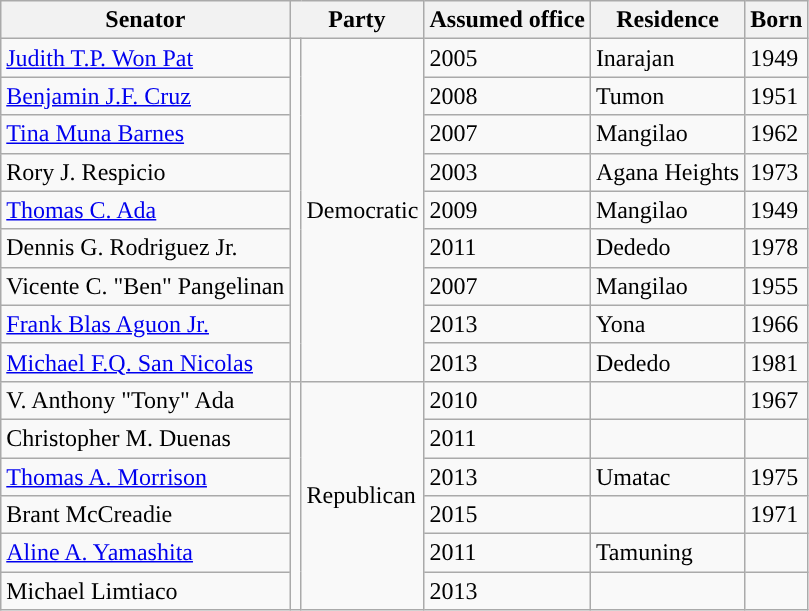<table class="wikitable sortable" id="votingmembers">
<tr style="vertical-align:bottom;">
<th>Senator</th>
<th colspan=2>Party</th>
<th>Assumed office</th>
<th>Residence</th>
<th>Born</th>
</tr>
<tr>
<td><a href='#'>Judith T.P. Won Pat</a></td>
<td rowspan="9" style="background-color:"></td>
<td rowspan="9">Democratic</td>
<td>2005</td>
<td>Inarajan</td>
<td>1949</td>
</tr>
<tr>
<td><a href='#'>Benjamin J.F. Cruz</a></td>
<td>2008</td>
<td>Tumon</td>
<td>1951</td>
</tr>
<tr>
<td><a href='#'>Tina Muna Barnes</a></td>
<td>2007</td>
<td>Mangilao</td>
<td>1962</td>
</tr>
<tr>
<td>Rory J. Respicio</td>
<td>2003</td>
<td>Agana Heights</td>
<td>1973</td>
</tr>
<tr>
<td><a href='#'>Thomas C. Ada</a></td>
<td>2009</td>
<td>Mangilao</td>
<td>1949</td>
</tr>
<tr>
<td>Dennis G. Rodriguez Jr.</td>
<td>2011</td>
<td>Dededo</td>
<td>1978</td>
</tr>
<tr>
<td>Vicente C. "Ben" Pangelinan</td>
<td>2007</td>
<td>Mangilao</td>
<td>1955</td>
</tr>
<tr>
<td><a href='#'>Frank Blas Aguon Jr.</a></td>
<td>2013</td>
<td>Yona</td>
<td>1966</td>
</tr>
<tr>
<td><a href='#'>Michael F.Q. San Nicolas</a></td>
<td>2013</td>
<td>Dededo</td>
<td>1981</td>
</tr>
<tr>
<td>V. Anthony "Tony" Ada</td>
<td rowspan="6" style="background-color:"></td>
<td rowspan="6">Republican</td>
<td>2010</td>
<td></td>
<td>1967</td>
</tr>
<tr>
<td>Christopher M. Duenas</td>
<td>2011</td>
<td></td>
<td></td>
</tr>
<tr>
<td><a href='#'>Thomas A. Morrison</a></td>
<td>2013</td>
<td>Umatac</td>
<td>1975</td>
</tr>
<tr>
<td>Brant McCreadie</td>
<td>2015</td>
<td></td>
<td>1971</td>
</tr>
<tr>
<td><a href='#'>Aline A. Yamashita</a></td>
<td>2011</td>
<td>Tamuning</td>
<td></td>
</tr>
<tr>
<td>Michael Limtiaco</td>
<td>2013</td>
<td></td>
<td></td>
</tr>
</table>
